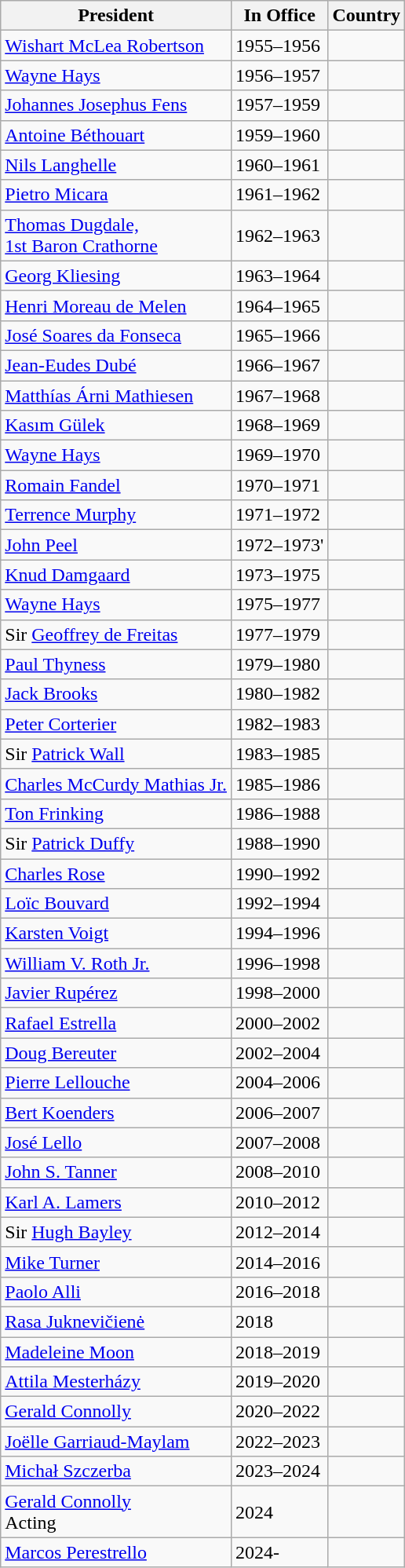<table class="wikitable">
<tr>
<th>President</th>
<th>In Office</th>
<th>Country</th>
</tr>
<tr>
<td><a href='#'>Wishart McLea Robertson</a></td>
<td>1955–1956</td>
<td></td>
</tr>
<tr>
<td><a href='#'>Wayne Hays</a></td>
<td>1956–1957</td>
<td></td>
</tr>
<tr>
<td><a href='#'>Johannes Josephus Fens</a></td>
<td>1957–1959</td>
<td></td>
</tr>
<tr>
<td><a href='#'>Antoine Béthouart</a></td>
<td>1959–1960</td>
<td></td>
</tr>
<tr>
<td><a href='#'>Nils Langhelle</a></td>
<td>1960–1961</td>
<td></td>
</tr>
<tr>
<td><a href='#'>Pietro Micara</a></td>
<td>1961–1962</td>
<td></td>
</tr>
<tr>
<td><a href='#'>Thomas Dugdale,<br> 1st Baron Crathorne</a></td>
<td>1962–1963</td>
<td></td>
</tr>
<tr>
<td><a href='#'>Georg Kliesing</a></td>
<td>1963–1964</td>
<td></td>
</tr>
<tr>
<td><a href='#'>Henri Moreau de Melen</a></td>
<td>1964–1965</td>
<td></td>
</tr>
<tr>
<td><a href='#'>José Soares da Fonseca</a></td>
<td>1965–1966</td>
<td></td>
</tr>
<tr>
<td><a href='#'>Jean-Eudes Dubé</a></td>
<td>1966–1967</td>
<td></td>
</tr>
<tr>
<td><a href='#'>Matthías Árni Mathiesen</a></td>
<td>1967–1968</td>
<td></td>
</tr>
<tr>
<td><a href='#'>Kasım Gülek</a></td>
<td>1968–1969</td>
<td></td>
</tr>
<tr>
<td><a href='#'>Wayne Hays</a></td>
<td>1969–1970</td>
<td></td>
</tr>
<tr>
<td><a href='#'>Romain Fandel</a></td>
<td>1970–1971</td>
<td></td>
</tr>
<tr>
<td><a href='#'>Terrence Murphy</a></td>
<td>1971–1972</td>
<td></td>
</tr>
<tr>
<td><a href='#'>John Peel</a></td>
<td>1972–1973'</td>
<td></td>
</tr>
<tr>
<td><a href='#'>Knud Damgaard</a></td>
<td>1973–1975</td>
<td></td>
</tr>
<tr>
<td><a href='#'>Wayne Hays</a></td>
<td>1975–1977</td>
<td></td>
</tr>
<tr>
<td>Sir <a href='#'>Geoffrey de Freitas</a></td>
<td>1977–1979</td>
<td></td>
</tr>
<tr>
<td><a href='#'>Paul Thyness</a></td>
<td>1979–1980</td>
<td></td>
</tr>
<tr>
<td><a href='#'>Jack Brooks</a></td>
<td>1980–1982</td>
<td></td>
</tr>
<tr>
<td><a href='#'>Peter Corterier</a></td>
<td>1982–1983</td>
<td></td>
</tr>
<tr>
<td>Sir <a href='#'>Patrick Wall</a></td>
<td>1983–1985</td>
<td></td>
</tr>
<tr>
<td><a href='#'>Charles McCurdy Mathias Jr.</a></td>
<td>1985–1986</td>
<td></td>
</tr>
<tr>
<td><a href='#'>Ton Frinking</a></td>
<td>1986–1988</td>
<td></td>
</tr>
<tr>
<td>Sir <a href='#'>Patrick Duffy</a></td>
<td>1988–1990</td>
<td></td>
</tr>
<tr>
<td><a href='#'>Charles Rose</a></td>
<td>1990–1992</td>
<td></td>
</tr>
<tr>
<td><a href='#'>Loïc Bouvard</a></td>
<td>1992–1994</td>
<td></td>
</tr>
<tr>
<td><a href='#'>Karsten Voigt</a></td>
<td>1994–1996</td>
<td></td>
</tr>
<tr>
<td><a href='#'>William V. Roth Jr.</a></td>
<td>1996–1998</td>
<td></td>
</tr>
<tr>
<td><a href='#'>Javier Rupérez</a></td>
<td>1998–2000</td>
<td></td>
</tr>
<tr>
<td><a href='#'>Rafael Estrella</a></td>
<td>2000–2002</td>
<td></td>
</tr>
<tr>
<td><a href='#'>Doug Bereuter</a></td>
<td>2002–2004</td>
<td></td>
</tr>
<tr>
<td><a href='#'>Pierre Lellouche</a></td>
<td>2004–2006</td>
<td></td>
</tr>
<tr>
<td><a href='#'>Bert Koenders</a></td>
<td>2006–2007</td>
<td></td>
</tr>
<tr>
<td><a href='#'>José Lello</a></td>
<td>2007–2008</td>
<td></td>
</tr>
<tr>
<td><a href='#'>John S. Tanner</a></td>
<td>2008–2010</td>
<td></td>
</tr>
<tr>
<td><a href='#'>Karl A. Lamers</a></td>
<td>2010–2012</td>
<td></td>
</tr>
<tr>
<td>Sir <a href='#'>Hugh Bayley</a></td>
<td>2012–2014</td>
<td></td>
</tr>
<tr>
<td><a href='#'>Mike Turner</a></td>
<td>2014–2016</td>
<td></td>
</tr>
<tr>
<td><a href='#'>Paolo Alli</a></td>
<td>2016–2018</td>
<td></td>
</tr>
<tr>
<td><a href='#'>Rasa Juknevičienė</a></td>
<td>2018</td>
<td></td>
</tr>
<tr>
<td><a href='#'>Madeleine Moon</a></td>
<td>2018–2019</td>
<td></td>
</tr>
<tr>
<td><a href='#'>Attila Mesterházy</a></td>
<td>2019–2020</td>
<td></td>
</tr>
<tr>
<td><a href='#'>Gerald Connolly</a></td>
<td>2020–2022</td>
<td></td>
</tr>
<tr>
<td><a href='#'>Joëlle Garriaud-Maylam</a></td>
<td>2022–2023</td>
<td></td>
</tr>
<tr>
<td><a href='#'>Michał Szczerba</a></td>
<td>2023–2024</td>
<td></td>
</tr>
<tr>
<td><a href='#'>Gerald Connolly</a><br>Acting</td>
<td>2024</td>
<td></td>
</tr>
<tr>
<td><a href='#'>Marcos Perestrello</a></td>
<td>2024-</td>
<td></td>
</tr>
</table>
